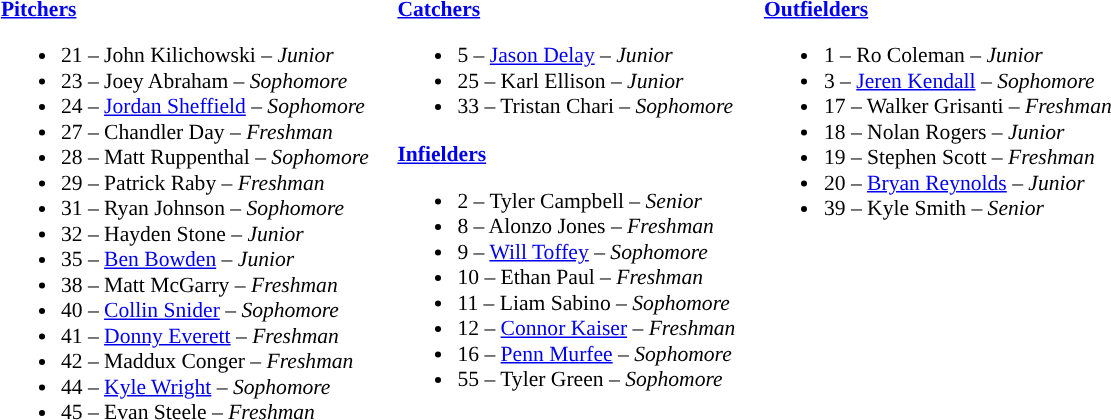<table class="toccolours" style="border-collapse:collapse; font-size:90%;">
<tr>
<td colspan=9></td>
</tr>
<tr>
<td width="03"> </td>
<td valign="top"><br><strong><a href='#'>Pitchers</a></strong><ul><li>21 – John Kilichowski – <em>Junior</em></li><li>23 – Joey Abraham – <em>Sophomore</em></li><li>24 – <a href='#'>Jordan Sheffield</a> – <em> Sophomore</em></li><li>27 – Chandler Day – <em>Freshman</em></li><li>28 – Matt Ruppenthal – <em>Sophomore</em></li><li>29 – Patrick Raby – <em>Freshman</em></li><li>31 – Ryan Johnson – <em> Sophomore</em></li><li>32 – Hayden Stone – <em>Junior</em></li><li>35 – <a href='#'>Ben Bowden</a> – <em>Junior</em></li><li>38 – Matt McGarry – <em>Freshman</em></li><li>40 – <a href='#'>Collin Snider</a> – <em>Sophomore</em></li><li>41 – <a href='#'>Donny Everett</a> – <em>Freshman</em></li><li>42 – Maddux Conger – <em>Freshman</em></li><li>44 – <a href='#'>Kyle Wright</a> – <em>Sophomore</em></li><li>45 – Evan Steele – <em>Freshman</em></li></ul></td>
<td width="15"> </td>
<td valign="top"><br><strong><a href='#'>Catchers</a></strong><ul><li>5 – <a href='#'>Jason Delay</a> – <em>Junior</em></li><li>25 – Karl Ellison – <em>Junior</em></li><li>33 – Tristan Chari – <em>Sophomore</em></li></ul><strong><a href='#'>Infielders</a></strong><ul><li>2 – Tyler Campbell – <em>Senior</em></li><li>8 – Alonzo Jones – <em>Freshman</em></li><li>9 – <a href='#'>Will Toffey</a> – <em>Sophomore</em></li><li>10 – Ethan Paul – <em>Freshman</em></li><li>11 – Liam Sabino – <em>Sophomore</em></li><li>12 – <a href='#'>Connor Kaiser</a> – <em>Freshman</em></li><li>16 – <a href='#'>Penn Murfee</a> – <em> Sophomore</em></li><li>55 – Tyler Green – <em> Sophomore</em></li></ul></td>
<td width="15"> </td>
<td valign="top"><br><strong><a href='#'>Outfielders</a></strong><ul><li>1 – Ro Coleman – <em>Junior</em></li><li>3 – <a href='#'>Jeren Kendall</a> – <em>Sophomore</em></li><li>17 – Walker Grisanti – <em>Freshman</em></li><li>18 – Nolan Rogers – <em>Junior</em></li><li>19 – Stephen Scott – <em>Freshman</em></li><li>20 – <a href='#'>Bryan Reynolds</a> – <em>Junior</em></li><li>39 – Kyle Smith – <em>Senior</em></li></ul></td>
<td width="25"> </td>
</tr>
</table>
